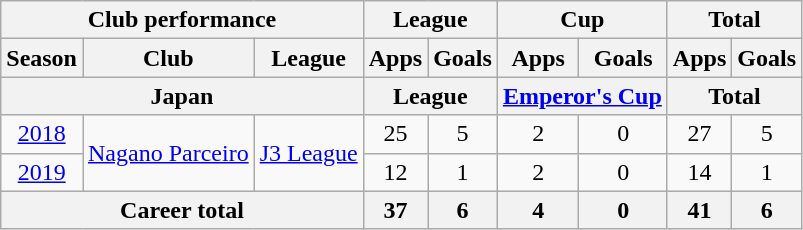<table class="wikitable" style="text-align:center">
<tr>
<th colspan=3>Club performance</th>
<th colspan=2>League</th>
<th colspan=2>Cup</th>
<th colspan=2>Total</th>
</tr>
<tr>
<th>Season</th>
<th>Club</th>
<th>League</th>
<th>Apps</th>
<th>Goals</th>
<th>Apps</th>
<th>Goals</th>
<th>Apps</th>
<th>Goals</th>
</tr>
<tr>
<th colspan=3>Japan</th>
<th colspan=2>League</th>
<th colspan=2><a href='#'>Emperor's Cup</a></th>
<th colspan=2>Total</th>
</tr>
<tr>
<td><a href='#'>2018</a></td>
<td rowspan="2"><a href='#'>Nagano Parceiro</a></td>
<td rowspan="2"><a href='#'>J3 League</a></td>
<td>25</td>
<td>5</td>
<td>2</td>
<td>0</td>
<td>27</td>
<td>5</td>
</tr>
<tr>
<td><a href='#'>2019</a></td>
<td>12</td>
<td>1</td>
<td>2</td>
<td>0</td>
<td>14</td>
<td>1</td>
</tr>
<tr>
<th colspan=3>Career total</th>
<th>37</th>
<th>6</th>
<th>4</th>
<th>0</th>
<th>41</th>
<th>6</th>
</tr>
</table>
